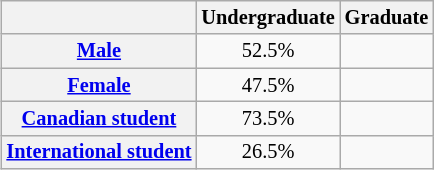<table style="text-align:center; float:right; font-size:85%; margin-left:2em; margin:10px" class="wikitable">
<tr>
<th></th>
<th>Undergraduate</th>
<th>Graduate</th>
</tr>
<tr>
<th><a href='#'>Male</a></th>
<td>52.5%</td>
<td></td>
</tr>
<tr>
<th><a href='#'>Female</a></th>
<td>47.5%</td>
<td></td>
</tr>
<tr>
<th><a href='#'>Canadian student</a></th>
<td>73.5%</td>
<td></td>
</tr>
<tr>
<th><a href='#'>International student</a></th>
<td>26.5%</td>
<td></td>
</tr>
</table>
